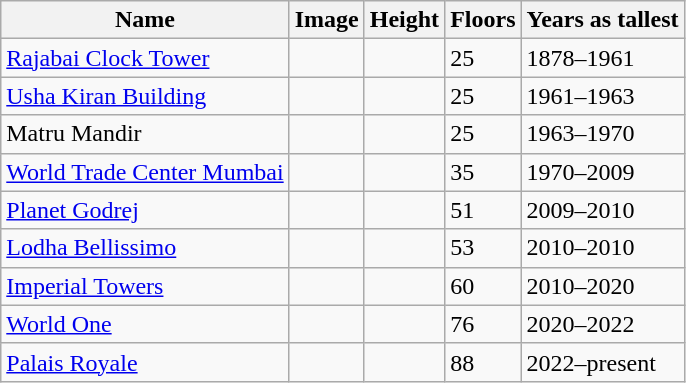<table class="sortable wikitable">
<tr>
<th>Name</th>
<th>Image</th>
<th>Height</th>
<th>Floors</th>
<th>Years as tallest</th>
</tr>
<tr>
<td><a href='#'>Rajabai Clock Tower</a></td>
<td></td>
<td></td>
<td>25</td>
<td>1878–1961</td>
</tr>
<tr>
<td><a href='#'>Usha Kiran Building</a></td>
<td></td>
<td></td>
<td>25</td>
<td>1961–1963</td>
</tr>
<tr>
<td>Matru Mandir</td>
<td></td>
<td></td>
<td>25</td>
<td>1963–1970</td>
</tr>
<tr>
<td><a href='#'>World Trade Center Mumbai</a></td>
<td></td>
<td></td>
<td>35</td>
<td>1970–2009</td>
</tr>
<tr>
<td><a href='#'>Planet Godrej</a></td>
<td></td>
<td></td>
<td>51</td>
<td>2009–2010</td>
</tr>
<tr>
<td><a href='#'>Lodha Bellissimo</a></td>
<td></td>
<td></td>
<td>53</td>
<td>2010–2010</td>
</tr>
<tr>
<td><a href='#'>Imperial Towers</a></td>
<td></td>
<td></td>
<td>60</td>
<td>2010–2020</td>
</tr>
<tr>
<td><a href='#'>World One</a></td>
<td></td>
<td></td>
<td>76</td>
<td>2020–2022</td>
</tr>
<tr>
<td><a href='#'>Palais Royale</a></td>
<td></td>
<td></td>
<td>88</td>
<td>2022–present</td>
</tr>
</table>
